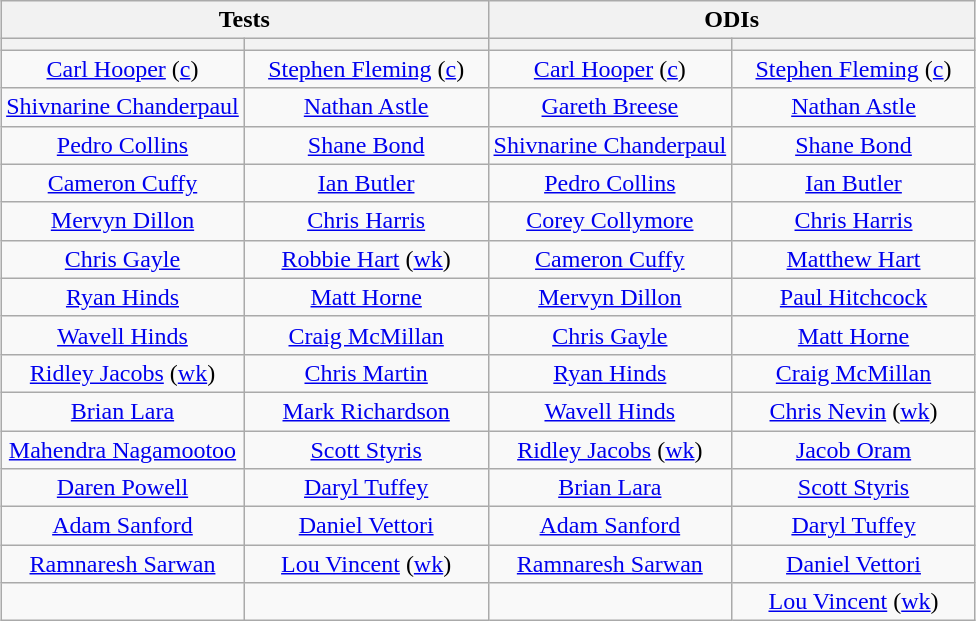<table class="wikitable" style="text-align:center; margin:auto">
<tr>
<th colspan=2>Tests</th>
<th colspan=2>ODIs</th>
</tr>
<tr>
<th style="width:25%"></th>
<th style="width:25%"></th>
<th style="width:25%"></th>
<th style="width:25%"></th>
</tr>
<tr>
<td><a href='#'>Carl Hooper</a> (<a href='#'>c</a>)</td>
<td><a href='#'>Stephen Fleming</a> (<a href='#'>c</a>)</td>
<td><a href='#'>Carl Hooper</a> (<a href='#'>c</a>)</td>
<td><a href='#'>Stephen Fleming</a> (<a href='#'>c</a>)</td>
</tr>
<tr>
<td><a href='#'>Shivnarine Chanderpaul</a></td>
<td><a href='#'>Nathan Astle</a></td>
<td><a href='#'>Gareth Breese</a></td>
<td><a href='#'>Nathan Astle</a></td>
</tr>
<tr>
<td><a href='#'>Pedro Collins</a></td>
<td><a href='#'>Shane Bond</a></td>
<td><a href='#'>Shivnarine Chanderpaul</a></td>
<td><a href='#'>Shane Bond</a></td>
</tr>
<tr>
<td><a href='#'>Cameron Cuffy</a></td>
<td><a href='#'>Ian Butler</a></td>
<td><a href='#'>Pedro Collins</a></td>
<td><a href='#'>Ian Butler</a></td>
</tr>
<tr>
<td><a href='#'>Mervyn Dillon</a></td>
<td><a href='#'>Chris Harris</a></td>
<td><a href='#'>Corey Collymore</a></td>
<td><a href='#'>Chris Harris</a></td>
</tr>
<tr>
<td><a href='#'>Chris Gayle</a></td>
<td><a href='#'>Robbie Hart</a> (<a href='#'>wk</a>)</td>
<td><a href='#'>Cameron Cuffy</a></td>
<td><a href='#'>Matthew Hart</a></td>
</tr>
<tr>
<td><a href='#'>Ryan Hinds</a></td>
<td><a href='#'>Matt Horne</a></td>
<td><a href='#'>Mervyn Dillon</a></td>
<td><a href='#'>Paul Hitchcock</a></td>
</tr>
<tr>
<td><a href='#'>Wavell Hinds</a></td>
<td><a href='#'>Craig McMillan</a></td>
<td><a href='#'>Chris Gayle</a></td>
<td><a href='#'>Matt Horne</a></td>
</tr>
<tr>
<td><a href='#'>Ridley Jacobs</a> (<a href='#'>wk</a>)</td>
<td><a href='#'>Chris Martin</a></td>
<td><a href='#'>Ryan Hinds</a></td>
<td><a href='#'>Craig McMillan</a></td>
</tr>
<tr>
<td><a href='#'>Brian Lara</a></td>
<td><a href='#'>Mark Richardson</a></td>
<td><a href='#'>Wavell Hinds</a></td>
<td><a href='#'>Chris Nevin</a> (<a href='#'>wk</a>)</td>
</tr>
<tr>
<td><a href='#'>Mahendra Nagamootoo</a></td>
<td><a href='#'>Scott Styris</a></td>
<td><a href='#'>Ridley Jacobs</a> (<a href='#'>wk</a>)</td>
<td><a href='#'>Jacob Oram</a></td>
</tr>
<tr>
<td><a href='#'>Daren Powell</a></td>
<td><a href='#'>Daryl Tuffey</a></td>
<td><a href='#'>Brian Lara</a></td>
<td><a href='#'>Scott Styris</a></td>
</tr>
<tr>
<td><a href='#'>Adam Sanford</a></td>
<td><a href='#'>Daniel Vettori</a></td>
<td><a href='#'>Adam Sanford</a></td>
<td><a href='#'>Daryl Tuffey</a></td>
</tr>
<tr>
<td><a href='#'>Ramnaresh Sarwan</a></td>
<td><a href='#'>Lou Vincent</a> (<a href='#'>wk</a>)</td>
<td><a href='#'>Ramnaresh Sarwan</a></td>
<td><a href='#'>Daniel Vettori</a></td>
</tr>
<tr>
<td></td>
<td></td>
<td></td>
<td><a href='#'>Lou Vincent</a> (<a href='#'>wk</a>)</td>
</tr>
</table>
